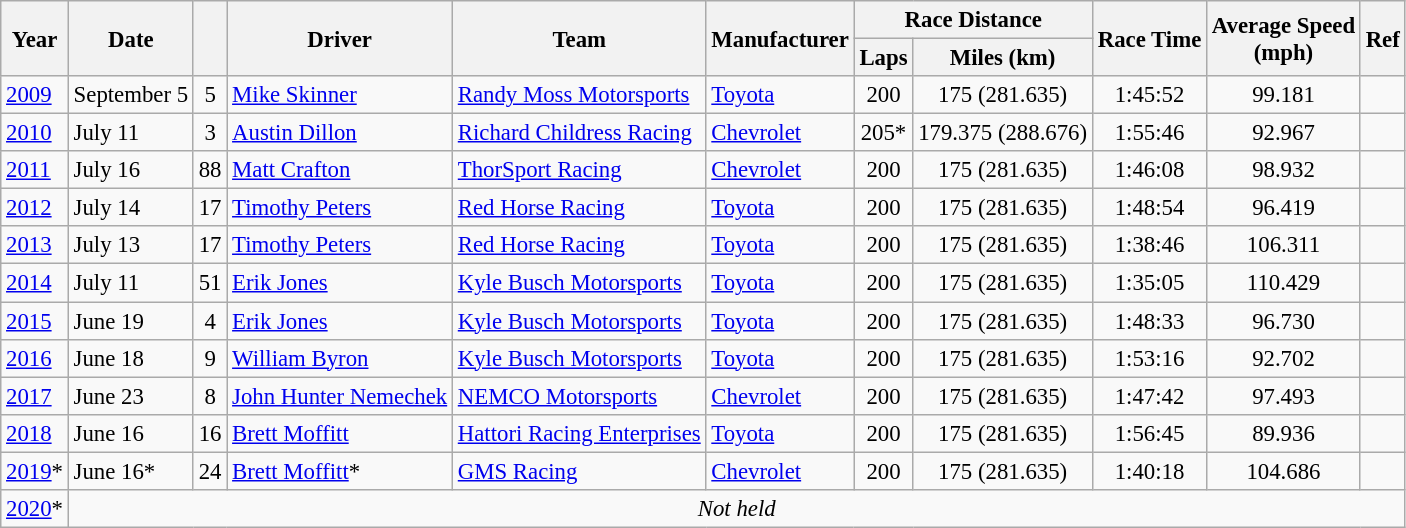<table class="wikitable" style="font-size: 95%;">
<tr>
<th rowspan="2">Year</th>
<th rowspan="2">Date</th>
<th rowspan="2"></th>
<th rowspan="2">Driver</th>
<th rowspan="2">Team</th>
<th rowspan="2">Manufacturer</th>
<th colspan="2">Race Distance</th>
<th rowspan="2">Race Time</th>
<th rowspan="2">Average Speed<br>(mph)</th>
<th rowspan="2">Ref</th>
</tr>
<tr>
<th>Laps</th>
<th>Miles (km)</th>
</tr>
<tr>
<td><a href='#'>2009</a></td>
<td>September 5</td>
<td align="center">5</td>
<td><a href='#'>Mike Skinner</a></td>
<td><a href='#'>Randy Moss Motorsports</a></td>
<td><a href='#'>Toyota</a></td>
<td align="center">200</td>
<td align="center">175 (281.635)</td>
<td align="center">1:45:52</td>
<td align="center">99.181</td>
<td align="center"></td>
</tr>
<tr>
<td><a href='#'>2010</a></td>
<td>July 11</td>
<td align="center">3</td>
<td><a href='#'>Austin Dillon</a></td>
<td><a href='#'>Richard Childress Racing</a></td>
<td><a href='#'>Chevrolet</a></td>
<td align="center">205*</td>
<td align="center">179.375 (288.676)</td>
<td align="center">1:55:46</td>
<td align="center">92.967</td>
<td align="center"></td>
</tr>
<tr>
<td><a href='#'>2011</a></td>
<td>July 16</td>
<td align="center">88</td>
<td><a href='#'>Matt Crafton</a></td>
<td><a href='#'>ThorSport Racing</a></td>
<td><a href='#'>Chevrolet</a></td>
<td align="center">200</td>
<td align="center">175 (281.635)</td>
<td align="center">1:46:08</td>
<td align="center">98.932</td>
<td align="center"></td>
</tr>
<tr>
<td><a href='#'>2012</a></td>
<td>July 14</td>
<td align="center">17</td>
<td><a href='#'>Timothy Peters</a></td>
<td><a href='#'>Red Horse Racing</a></td>
<td><a href='#'>Toyota</a></td>
<td align="center">200</td>
<td align="center">175 (281.635)</td>
<td align="center">1:48:54</td>
<td align="center">96.419</td>
<td align="center"></td>
</tr>
<tr>
<td><a href='#'>2013</a></td>
<td>July 13</td>
<td align="center">17</td>
<td><a href='#'>Timothy Peters</a></td>
<td><a href='#'>Red Horse Racing</a></td>
<td><a href='#'>Toyota</a></td>
<td align="center">200</td>
<td align="center">175 (281.635)</td>
<td align="center">1:38:46</td>
<td align="center">106.311</td>
<td align="center"></td>
</tr>
<tr>
<td><a href='#'>2014</a></td>
<td>July 11</td>
<td align="center">51</td>
<td><a href='#'>Erik Jones</a></td>
<td><a href='#'>Kyle Busch Motorsports</a></td>
<td><a href='#'>Toyota</a></td>
<td align="center">200</td>
<td align="center">175 (281.635)</td>
<td align="center">1:35:05</td>
<td align="center">110.429</td>
<td align="center"></td>
</tr>
<tr>
<td><a href='#'>2015</a></td>
<td>June 19</td>
<td align="center">4</td>
<td><a href='#'>Erik Jones</a></td>
<td><a href='#'>Kyle Busch Motorsports</a></td>
<td><a href='#'>Toyota</a></td>
<td align="center">200</td>
<td align="center">175 (281.635)</td>
<td align="center">1:48:33</td>
<td align="center">96.730</td>
<td align="center"></td>
</tr>
<tr>
<td><a href='#'>2016</a></td>
<td>June 18</td>
<td align="center">9</td>
<td><a href='#'>William Byron</a></td>
<td><a href='#'>Kyle Busch Motorsports</a></td>
<td><a href='#'>Toyota</a></td>
<td align="center">200</td>
<td align="center">175 (281.635)</td>
<td align="center">1:53:16</td>
<td align="center">92.702</td>
<td align="center"></td>
</tr>
<tr>
<td><a href='#'>2017</a></td>
<td>June 23</td>
<td align="center">8</td>
<td><a href='#'>John Hunter Nemechek</a></td>
<td><a href='#'>NEMCO Motorsports</a></td>
<td><a href='#'>Chevrolet</a></td>
<td align="center">200</td>
<td align="center">175 (281.635)</td>
<td align="center">1:47:42</td>
<td align="center">97.493</td>
<td align="center"></td>
</tr>
<tr>
<td><a href='#'>2018</a></td>
<td>June 16</td>
<td align="center">16</td>
<td><a href='#'>Brett Moffitt</a></td>
<td><a href='#'>Hattori Racing Enterprises</a></td>
<td><a href='#'>Toyota</a></td>
<td align="center">200</td>
<td align="center">175 (281.635)</td>
<td align="center">1:56:45</td>
<td align="center">89.936</td>
<td align="center"></td>
</tr>
<tr>
<td><a href='#'>2019</a>*</td>
<td>June 16*</td>
<td align="center">24</td>
<td><a href='#'>Brett Moffitt</a>*</td>
<td><a href='#'>GMS Racing</a></td>
<td><a href='#'>Chevrolet</a></td>
<td style="text-align:center;">200</td>
<td style="text-align:center;">175 (281.635)</td>
<td style="text-align:center;">1:40:18</td>
<td style="text-align:center;">104.686</td>
<td align="center"></td>
</tr>
<tr>
<td><a href='#'>2020</a>*</td>
<td colspan=10 align=center><em>Not held</em></td>
</tr>
</table>
